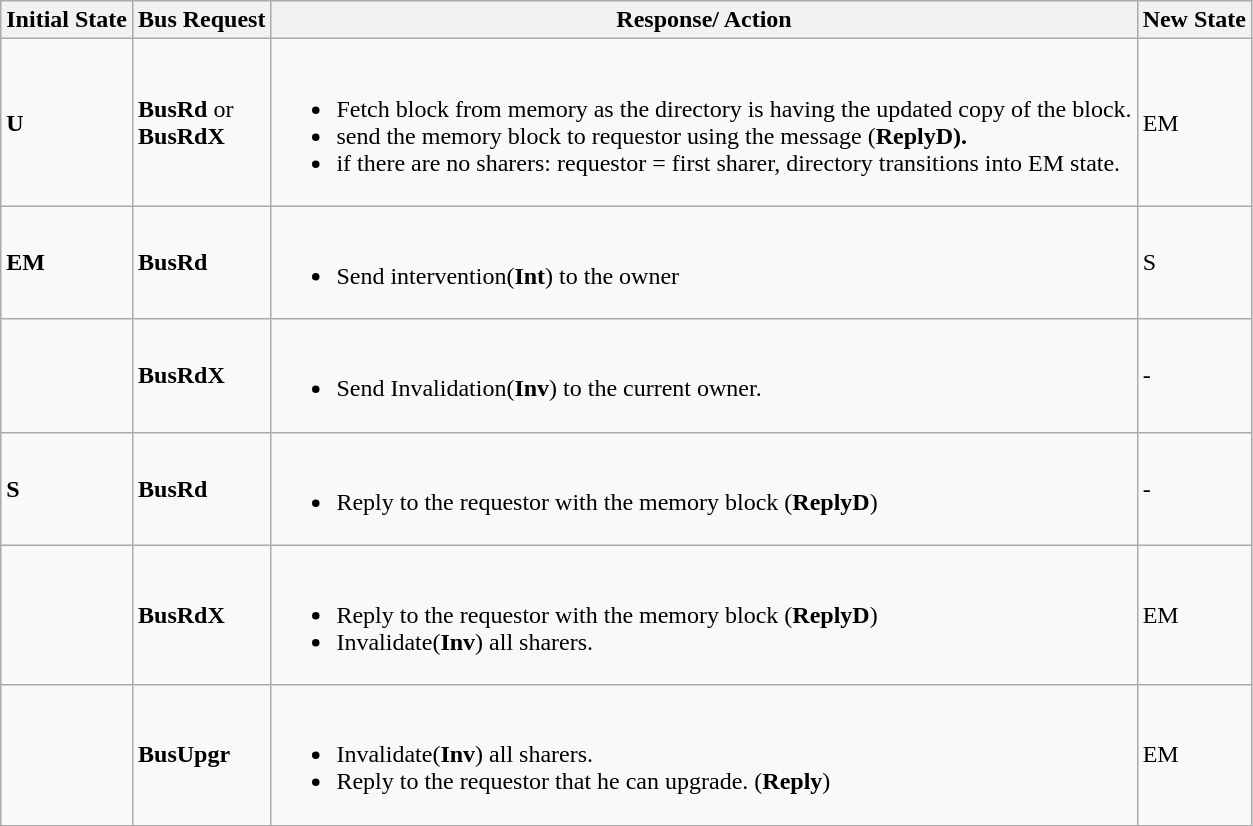<table class="wikitable">
<tr>
<th>Initial State</th>
<th>Bus Request</th>
<th>Response/ Action</th>
<th>New State</th>
</tr>
<tr>
<td><strong>U</strong></td>
<td><strong>BusRd</strong>  or<br><strong>BusRdX</strong></td>
<td><br><ul><li>Fetch block from memory as the directory is having the updated copy of the block.</li><li>send the memory block to requestor using the message (<strong>ReplyD).</strong></li><li>if there are no sharers: requestor = first sharer, directory transitions into EM state.</li></ul></td>
<td>EM</td>
</tr>
<tr>
<td><strong>EM</strong></td>
<td><strong>BusRd</strong></td>
<td><br><ul><li>Send intervention(<strong>Int</strong>) to the owner</li></ul></td>
<td>S</td>
</tr>
<tr>
<td></td>
<td><strong>BusRdX</strong></td>
<td><br><ul><li>Send Invalidation(<strong>Inv</strong>) to the current owner.</li></ul></td>
<td>-</td>
</tr>
<tr>
<td><strong>S</strong></td>
<td><strong>BusRd</strong></td>
<td><br><ul><li>Reply to the requestor with the memory block (<strong>ReplyD</strong>)</li></ul></td>
<td>-</td>
</tr>
<tr>
<td></td>
<td><strong>BusRdX</strong></td>
<td><br><ul><li>Reply to the requestor with the memory block (<strong>ReplyD</strong>)</li><li>Invalidate(<strong>Inv</strong>) all sharers.</li></ul></td>
<td>EM</td>
</tr>
<tr>
<td></td>
<td><strong>BusUpgr</strong></td>
<td><br><ul><li>Invalidate(<strong>Inv</strong>) all sharers.</li><li>Reply to the requestor that he can upgrade. (<strong>Reply</strong>)</li></ul></td>
<td>EM</td>
</tr>
</table>
